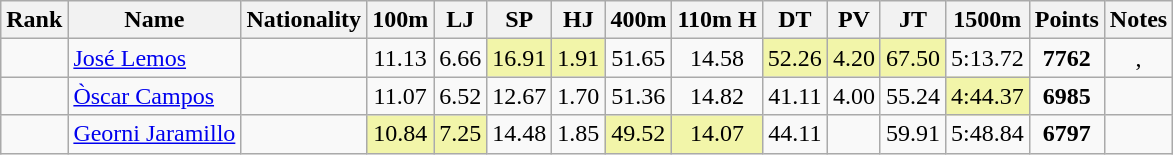<table class="wikitable sortable" style="text-align:center">
<tr>
<th>Rank</th>
<th>Name</th>
<th>Nationality</th>
<th>100m</th>
<th>LJ</th>
<th>SP</th>
<th>HJ</th>
<th>400m</th>
<th>110m H</th>
<th>DT</th>
<th>PV</th>
<th>JT</th>
<th>1500m</th>
<th>Points</th>
<th>Notes</th>
</tr>
<tr>
<td></td>
<td align=left><a href='#'>José Lemos</a></td>
<td align=left></td>
<td>11.13</td>
<td>6.66</td>
<td bgcolor=#F2F5A9>16.91</td>
<td bgcolor=#F2F5A9>1.91</td>
<td>51.65</td>
<td>14.58</td>
<td bgcolor=#F2F5A9>52.26</td>
<td bgcolor=#F2F5A9>4.20</td>
<td bgcolor=#F2F5A9>67.50</td>
<td>5:13.72</td>
<td><strong>7762</strong></td>
<td>, </td>
</tr>
<tr>
<td></td>
<td align=left><a href='#'>Òscar Campos</a></td>
<td align=left></td>
<td>11.07</td>
<td>6.52</td>
<td>12.67</td>
<td>1.70</td>
<td>51.36</td>
<td>14.82</td>
<td>41.11</td>
<td>4.00</td>
<td>55.24</td>
<td bgcolor=#F2F5A9>4:44.37</td>
<td><strong>6985</strong></td>
<td></td>
</tr>
<tr>
<td></td>
<td align=left><a href='#'>Georni Jaramillo</a></td>
<td align=left></td>
<td bgcolor=#F2F5A9>10.84</td>
<td bgcolor=#F2F5A9>7.25</td>
<td>14.48</td>
<td>1.85</td>
<td bgcolor=#F2F5A9>49.52</td>
<td bgcolor=#F2F5A9>14.07</td>
<td>44.11</td>
<td></td>
<td>59.91</td>
<td>5:48.84</td>
<td><strong>6797</strong></td>
<td></td>
</tr>
</table>
